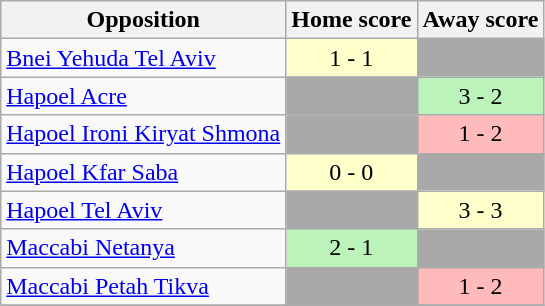<table class="wikitable" style="text-align: center;">
<tr>
<th>Opposition</th>
<th>Home score</th>
<th>Away score</th>
</tr>
<tr>
<td align="left"><a href='#'>Bnei Yehuda Tel Aviv</a></td>
<td bgcolor=#FFFFCC>1 - 1</td>
<td bgcolor=darkgrey></td>
</tr>
<tr>
<td align="left"><a href='#'>Hapoel Acre</a></td>
<td bgcolor=darkgrey></td>
<td bgcolor=#BBF3BB>3 - 2</td>
</tr>
<tr>
<td align="left"><a href='#'>Hapoel Ironi Kiryat Shmona</a></td>
<td bgcolor=darkgrey></td>
<td bgcolor=#FFBBBB>1 - 2</td>
</tr>
<tr>
<td align="left"><a href='#'>Hapoel Kfar Saba</a></td>
<td bgcolor=#FFFFCC>0 - 0</td>
<td bgcolor=darkgrey></td>
</tr>
<tr>
<td align="left"><a href='#'>Hapoel Tel Aviv</a></td>
<td bgcolor=darkgrey></td>
<td bgcolor=#FFFFCC>3 - 3</td>
</tr>
<tr>
<td align="left"><a href='#'>Maccabi Netanya</a></td>
<td bgcolor=#BBF3BB>2 - 1</td>
<td bgcolor=darkgrey></td>
</tr>
<tr>
<td align="left"><a href='#'>Maccabi Petah Tikva</a></td>
<td bgcolor=darkgrey></td>
<td bgcolor=#FFBBBB>1 - 2</td>
</tr>
<tr>
</tr>
</table>
